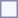<table style="border:1px solid #8888aa; background-color:#f7f8ff; padding:5px; font-size:95%; margin: 0px 12px 12px 0px;">
</table>
